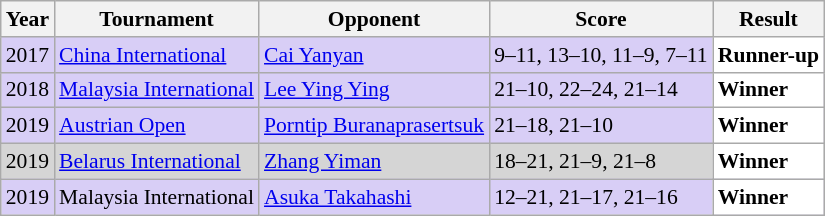<table class="sortable wikitable" style="font-size: 90%;">
<tr>
<th>Year</th>
<th>Tournament</th>
<th>Opponent</th>
<th>Score</th>
<th>Result</th>
</tr>
<tr style="background:#D8CEF6">
<td align="center">2017</td>
<td align="left"><a href='#'>China International</a></td>
<td align="left"> <a href='#'>Cai Yanyan</a></td>
<td align="left">9–11, 13–10, 11–9, 7–11</td>
<td style="text-align:left; background:white"> <strong>Runner-up</strong></td>
</tr>
<tr style="background:#D8CEF6">
<td align="center">2018</td>
<td align="left"><a href='#'>Malaysia International</a></td>
<td align="left"> <a href='#'>Lee Ying Ying</a></td>
<td align="left">21–10, 22–24, 21–14</td>
<td style="text-align:left; background:white"> <strong>Winner</strong></td>
</tr>
<tr style="background:#D8CEF6">
<td align="center">2019</td>
<td align="left"><a href='#'>Austrian Open</a></td>
<td align="left"> <a href='#'>Porntip Buranaprasertsuk</a></td>
<td align="left">21–18, 21–10</td>
<td style="text-align:left; background:white"> <strong>Winner</strong></td>
</tr>
<tr style="background:#D5D5D5">
<td align="center">2019</td>
<td align="left"><a href='#'>Belarus International</a></td>
<td align="left"> <a href='#'>Zhang Yiman</a></td>
<td align="left">18–21, 21–9, 21–8</td>
<td style="text-align:left; background:white"> <strong>Winner</strong></td>
</tr>
<tr style="background:#D8CEF6">
<td align="center">2019</td>
<td align="left">Malaysia International</td>
<td align="left"> <a href='#'>Asuka Takahashi</a></td>
<td align="left">12–21, 21–17, 21–16</td>
<td style="text-align:left; background:white"> <strong>Winner</strong></td>
</tr>
</table>
